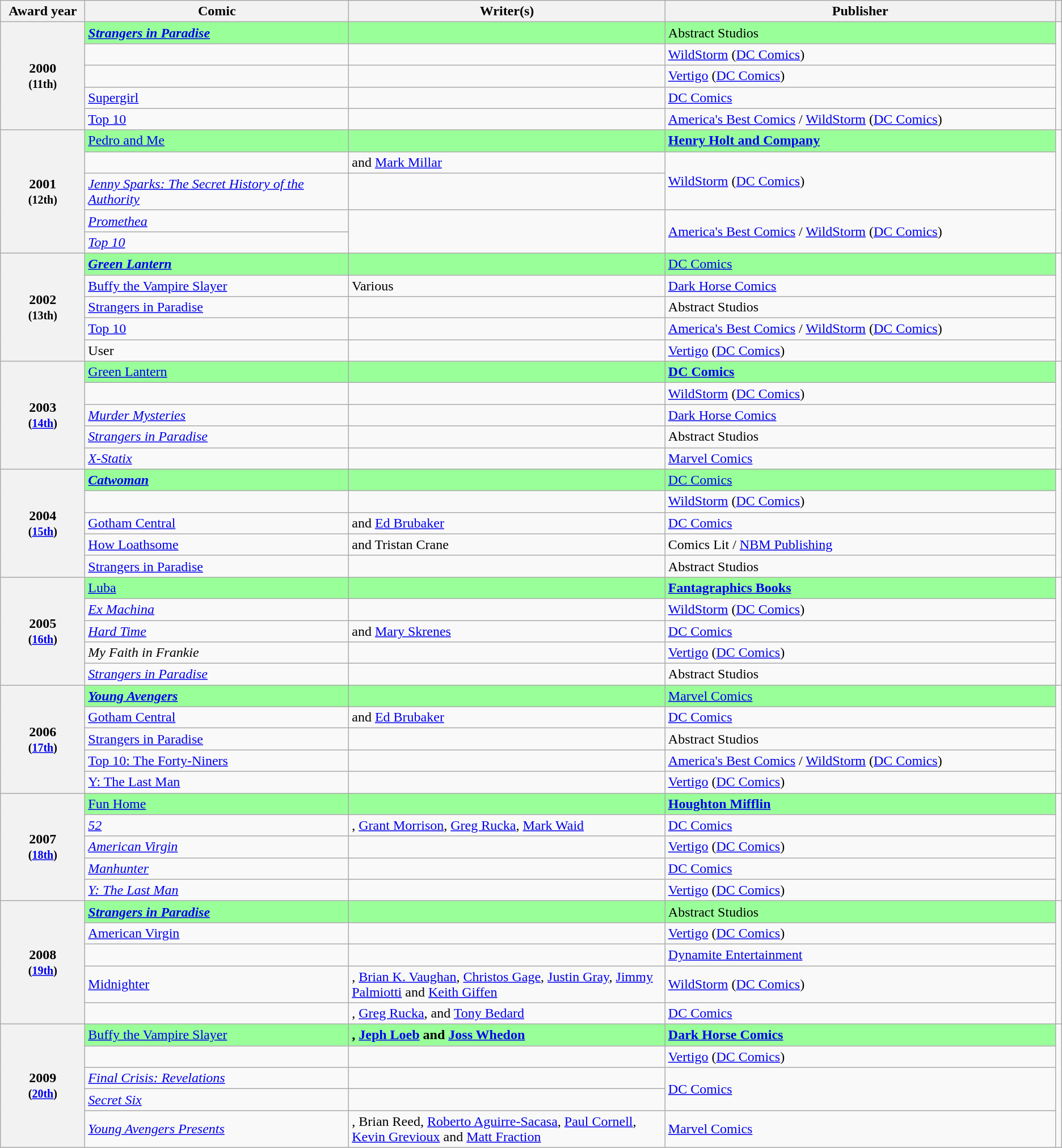<table class="wikitable sortable">
<tr>
<th scope="col" style="width:8%">Award year</th>
<th scope="col" style="width:25%">Comic</th>
<th scope="col" style="width:30%">Writer(s)</th>
<th scope="col" style="width:70%">Publisher</th>
<th scope="col" style="width:2%" class="unsortable"></th>
</tr>
<tr>
<th scope="rowgroup" rowspan="5" style="text-align:center">2000<br><small>(11th)</small></th>
<td style="background:#99ff99;"><strong><em><a href='#'>Strangers in Paradise</a><em> <strong></td>
<td style="background:#99ff99;"></strong><strong></td>
<td style="background:#99ff99;"></strong>Abstract Studios<strong></td>
<td rowspan="5" align=center><br><br></td>
</tr>
<tr>
<td></em><em></td>
<td></td>
<td><a href='#'>WildStorm</a> (<a href='#'>DC Comics</a>)</td>
</tr>
<tr>
<td></td>
<td></td>
<td><a href='#'>Vertigo</a> (<a href='#'>DC Comics</a>)</td>
</tr>
<tr>
<td></em><a href='#'>Supergirl</a><em></td>
<td></td>
<td><a href='#'>DC Comics</a></td>
</tr>
<tr>
<td></em><a href='#'>Top 10</a><em></td>
<td></td>
<td><a href='#'>America's Best Comics</a> / <a href='#'>WildStorm</a> (<a href='#'>DC Comics</a>)</td>
</tr>
<tr>
<th scope="rowgroup" rowspan="5" style="text-align:center">2001<br><small>(12th)</small></th>
<td style="background:#99ff99;"></em></strong><a href='#'>Pedro and Me</a></em> </strong></td>
<td style="background:#99ff99;"><strong></strong></td>
<td style="background:#99ff99;"><strong><a href='#'>Henry Holt and Company</a></strong></td>
<td rowspan="5" align=center><br></td>
</tr>
<tr>
<td><em></em></td>
<td> and <a href='#'>Mark Millar</a></td>
<td rowspan="2"><a href='#'>WildStorm</a> (<a href='#'>DC Comics</a>)</td>
</tr>
<tr>
<td><em><a href='#'>Jenny Sparks: The Secret History of the Authority</a></em></td>
<td></td>
</tr>
<tr>
<td><em><a href='#'>Promethea</a></em></td>
<td rowspan="2"></td>
<td rowspan="2"><a href='#'>America's Best Comics</a> / <a href='#'>WildStorm</a> (<a href='#'>DC Comics</a>)</td>
</tr>
<tr>
<td><em><a href='#'>Top 10</a></em></td>
</tr>
<tr>
<th scope="rowgroup" rowspan="5" style="text-align:center">2002<br><small>(13th)</small></th>
<td style="background:#99ff99;"><strong><em><a href='#'>Green Lantern</a><em> <strong></td>
<td style="background:#99ff99;"></strong><strong></td>
<td style="background:#99ff99;"></strong><a href='#'>DC Comics</a><strong></td>
<td rowspan="5" align=center><br></td>
</tr>
<tr>
<td></em><a href='#'>Buffy the Vampire Slayer</a><em></td>
<td>Various</td>
<td><a href='#'>Dark Horse Comics</a></td>
</tr>
<tr>
<td></em><a href='#'>Strangers in Paradise</a><em></td>
<td></td>
<td>Abstract Studios</td>
</tr>
<tr>
<td></em><a href='#'>Top 10</a><em></td>
<td></td>
<td><a href='#'>America's Best Comics</a> / <a href='#'>WildStorm</a> (<a href='#'>DC Comics</a>)</td>
</tr>
<tr>
<td></em>User<em></td>
<td></td>
<td><a href='#'>Vertigo</a> (<a href='#'>DC Comics</a>)</td>
</tr>
<tr>
<th scope="rowgroup" rowspan="5" style="text-align:center">2003<br><small>(<a href='#'>14th</a>)</small></th>
<td style="background:#99ff99;"></em></strong><a href='#'>Green Lantern</a></em> </strong></td>
<td style="background:#99ff99;"><strong></strong></td>
<td style="background:#99ff99;"><strong><a href='#'>DC Comics</a></strong></td>
<td rowspan="5" align=center><br><br></td>
</tr>
<tr>
<td><em></em></td>
<td></td>
<td><a href='#'>WildStorm</a> (<a href='#'>DC Comics</a>)</td>
</tr>
<tr>
<td><em><a href='#'>Murder Mysteries</a></em></td>
<td></td>
<td><a href='#'>Dark Horse Comics</a></td>
</tr>
<tr>
<td><em><a href='#'>Strangers in Paradise</a></em></td>
<td></td>
<td>Abstract Studios</td>
</tr>
<tr>
<td><em><a href='#'>X-Statix</a></em></td>
<td></td>
<td><a href='#'>Marvel Comics</a></td>
</tr>
<tr>
<th scope="rowgroup" rowspan="5" style="text-align:center">2004<br><small>(<a href='#'>15th</a>)</small></th>
<td style="background:#99ff99;"><strong><em><a href='#'>Catwoman</a><em> <strong></td>
<td style="background:#99ff99;"></strong><strong></td>
<td style="background:#99ff99;"></strong><a href='#'>DC Comics</a><strong></td>
<td rowspan="5" align=center><br><br></td>
</tr>
<tr>
<td></em><em></td>
<td></td>
<td><a href='#'>WildStorm</a> (<a href='#'>DC Comics</a>)</td>
</tr>
<tr>
<td></em><a href='#'>Gotham Central</a><em></td>
<td> and <a href='#'>Ed Brubaker</a></td>
<td><a href='#'>DC Comics</a></td>
</tr>
<tr>
<td></em><a href='#'>How Loathsome</a><em></td>
<td> and Tristan Crane</td>
<td>Comics Lit / <a href='#'>NBM Publishing</a></td>
</tr>
<tr>
<td></em><a href='#'>Strangers in Paradise</a><em></td>
<td></td>
<td>Abstract Studios</td>
</tr>
<tr>
<th scope="rowgroup" rowspan="5" style="text-align:center">2005<br><small>(<a href='#'>16th</a>)</small></th>
<td style="background:#99ff99;"></em></strong><a href='#'>Luba</a></em> </strong></td>
<td style="background:#99ff99;"><strong></strong></td>
<td style="background:#99ff99;"><strong><a href='#'>Fantagraphics Books</a></strong></td>
<td rowspan="5" align=center><br></td>
</tr>
<tr>
<td><em><a href='#'>Ex Machina</a></em></td>
<td></td>
<td><a href='#'>WildStorm</a> (<a href='#'>DC Comics</a>)</td>
</tr>
<tr>
<td><em><a href='#'>Hard Time</a></em></td>
<td> and <a href='#'>Mary Skrenes</a></td>
<td><a href='#'>DC Comics</a></td>
</tr>
<tr>
<td><em>My Faith in Frankie</em></td>
<td></td>
<td><a href='#'>Vertigo</a> (<a href='#'>DC Comics</a>)</td>
</tr>
<tr>
<td><em><a href='#'>Strangers in Paradise</a></em></td>
<td></td>
<td>Abstract Studios</td>
</tr>
<tr>
<th scope="rowgroup" rowspan="5" style="text-align:center">2006<br><small>(<a href='#'>17th</a>)</small></th>
<td style="background:#99ff99;"><strong><em><a href='#'>Young Avengers</a><em> <strong></td>
<td style="background:#99ff99;"></strong><strong></td>
<td style="background:#99ff99;"></strong><a href='#'>Marvel Comics</a><strong></td>
<td rowspan="5" align=center><br></td>
</tr>
<tr>
<td></em><a href='#'>Gotham Central</a><em></td>
<td> and <a href='#'>Ed Brubaker</a></td>
<td><a href='#'>DC Comics</a></td>
</tr>
<tr>
<td></em><a href='#'>Strangers in Paradise</a><em></td>
<td></td>
<td>Abstract Studios</td>
</tr>
<tr>
<td></em><a href='#'>Top 10: The Forty-Niners</a><em></td>
<td></td>
<td><a href='#'>America's Best Comics</a> / <a href='#'>WildStorm</a> (<a href='#'>DC Comics</a>)</td>
</tr>
<tr>
<td></em><a href='#'>Y: The Last Man</a><em></td>
<td></td>
<td><a href='#'>Vertigo</a> (<a href='#'>DC Comics</a>)</td>
</tr>
<tr>
<th scope="rowgroup" rowspan="5" style="text-align:center">2007<br><small>(<a href='#'>18th</a>)</small></th>
<td style="background:#99ff99;"></em></strong><a href='#'>Fun Home</a></em> </strong></td>
<td style="background:#99ff99;"><strong></strong></td>
<td style="background:#99ff99;"><strong><a href='#'>Houghton Mifflin</a></strong></td>
<td rowspan="5" align=center><br></td>
</tr>
<tr>
<td><em><a href='#'>52</a></em></td>
<td>, <a href='#'>Grant Morrison</a>, <a href='#'>Greg Rucka</a>, <a href='#'>Mark Waid</a></td>
<td><a href='#'>DC Comics</a></td>
</tr>
<tr>
<td><em><a href='#'>American Virgin</a></em></td>
<td></td>
<td><a href='#'>Vertigo</a> (<a href='#'>DC Comics</a>)</td>
</tr>
<tr>
<td><em><a href='#'>Manhunter</a></em></td>
<td></td>
<td><a href='#'>DC Comics</a></td>
</tr>
<tr>
<td><em><a href='#'>Y: The Last Man</a></em></td>
<td></td>
<td><a href='#'>Vertigo</a> (<a href='#'>DC Comics</a>)</td>
</tr>
<tr>
<th scope="rowgroup" rowspan="5" style="text-align:center">2008<br><small>(<a href='#'>19th</a>)</small></th>
<td style="background:#99ff99;"><strong><em><a href='#'>Strangers in Paradise</a><em> <strong></td>
<td style="background:#99ff99;"></strong><strong></td>
<td style="background:#99ff99;"></strong>Abstract Studios<strong></td>
<td rowspan="5" align=center><br></td>
</tr>
<tr>
<td></em><a href='#'>American Virgin</a><em></td>
<td></td>
<td><a href='#'>Vertigo</a> (<a href='#'>DC Comics</a>)</td>
</tr>
<tr>
<td></em><em></td>
<td></td>
<td><a href='#'>Dynamite Entertainment</a></td>
</tr>
<tr>
<td></em><a href='#'>Midnighter</a><em></td>
<td>, <a href='#'>Brian K. Vaughan</a>, <a href='#'>Christos Gage</a>, <a href='#'>Justin Gray</a>, <a href='#'>Jimmy Palmiotti</a> and <a href='#'>Keith Giffen</a></td>
<td><a href='#'>WildStorm</a> (<a href='#'>DC Comics</a>)</td>
</tr>
<tr>
<td></td>
<td>, <a href='#'>Greg Rucka</a>, and <a href='#'>Tony Bedard</a></td>
<td><a href='#'>DC Comics</a></td>
</tr>
<tr>
<th scope="rowgroup" rowspan="5" style="text-align:center">2009<br><small>(<a href='#'>20th</a>)</small></th>
<td style="background:#99ff99;"></em></strong><a href='#'>Buffy the Vampire Slayer</a></em> </strong></td>
<td style="background:#99ff99;"><strong>, <a href='#'>Jeph Loeb</a> and <a href='#'>Joss Whedon</a></strong></td>
<td style="background:#99ff99;"><strong><a href='#'>Dark Horse Comics</a></strong></td>
<td rowspan="5" align=center><br></td>
</tr>
<tr>
<td></td>
<td></td>
<td><a href='#'>Vertigo</a> (<a href='#'>DC Comics</a>)</td>
</tr>
<tr>
<td><em><a href='#'>Final Crisis: Revelations</a></em></td>
<td></td>
<td rowspan="2"><a href='#'>DC Comics</a></td>
</tr>
<tr>
<td><em><a href='#'>Secret Six</a></em></td>
<td></td>
</tr>
<tr>
<td><em><a href='#'>Young Avengers Presents</a></em></td>
<td>, Brian Reed, <a href='#'>Roberto Aguirre-Sacasa</a>, <a href='#'>Paul Cornell</a>, <a href='#'>Kevin Grevioux</a> and <a href='#'>Matt Fraction</a></td>
<td><a href='#'>Marvel Comics</a></td>
</tr>
</table>
